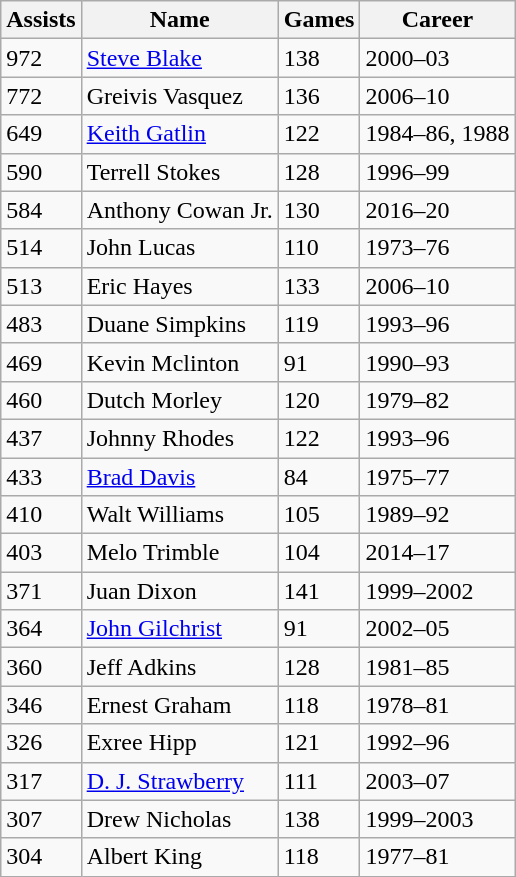<table class="wikitable">
<tr>
<th>Assists</th>
<th>Name</th>
<th>Games</th>
<th>Career</th>
</tr>
<tr>
<td>972</td>
<td><a href='#'>Steve Blake</a></td>
<td>138</td>
<td>2000–03</td>
</tr>
<tr>
<td>772</td>
<td>Greivis Vasquez</td>
<td>136</td>
<td>2006–10</td>
</tr>
<tr>
<td>649</td>
<td><a href='#'>Keith Gatlin</a></td>
<td>122</td>
<td>1984–86, 1988</td>
</tr>
<tr>
<td>590</td>
<td>Terrell Stokes</td>
<td>128</td>
<td>1996–99</td>
</tr>
<tr>
<td>584</td>
<td>Anthony Cowan Jr.</td>
<td>130</td>
<td>2016–20</td>
</tr>
<tr>
<td>514</td>
<td>John Lucas</td>
<td>110</td>
<td>1973–76</td>
</tr>
<tr>
<td>513</td>
<td>Eric Hayes</td>
<td>133</td>
<td>2006–10</td>
</tr>
<tr>
<td>483</td>
<td>Duane Simpkins</td>
<td>119</td>
<td>1993–96</td>
</tr>
<tr>
<td>469</td>
<td>Kevin Mclinton</td>
<td>91</td>
<td>1990–93</td>
</tr>
<tr>
<td>460</td>
<td>Dutch Morley</td>
<td>120</td>
<td>1979–82</td>
</tr>
<tr>
<td>437</td>
<td>Johnny Rhodes</td>
<td>122</td>
<td>1993–96</td>
</tr>
<tr>
<td>433</td>
<td><a href='#'>Brad Davis</a></td>
<td>84</td>
<td>1975–77</td>
</tr>
<tr>
<td>410</td>
<td>Walt Williams</td>
<td>105</td>
<td>1989–92</td>
</tr>
<tr>
<td>403</td>
<td>Melo Trimble</td>
<td>104</td>
<td>2014–17</td>
</tr>
<tr>
<td>371</td>
<td>Juan Dixon</td>
<td>141</td>
<td>1999–2002</td>
</tr>
<tr>
<td>364</td>
<td><a href='#'>John Gilchrist</a></td>
<td>91</td>
<td>2002–05</td>
</tr>
<tr>
<td>360</td>
<td>Jeff Adkins</td>
<td>128</td>
<td>1981–85</td>
</tr>
<tr>
<td>346</td>
<td>Ernest Graham</td>
<td>118</td>
<td>1978–81</td>
</tr>
<tr>
<td>326</td>
<td>Exree Hipp</td>
<td>121</td>
<td>1992–96</td>
</tr>
<tr>
<td>317</td>
<td><a href='#'>D. J. Strawberry</a></td>
<td>111</td>
<td>2003–07</td>
</tr>
<tr>
<td>307</td>
<td>Drew Nicholas</td>
<td>138</td>
<td>1999–2003</td>
</tr>
<tr>
<td>304</td>
<td>Albert King</td>
<td>118</td>
<td>1977–81</td>
</tr>
</table>
